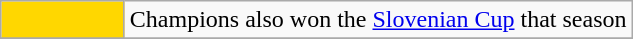<table class="wikitable">
<tr>
<td width="75px" bgcolor="gold" align="center"></td>
<td>Champions also won the <a href='#'>Slovenian Cup</a> that season</td>
</tr>
<tr>
</tr>
</table>
